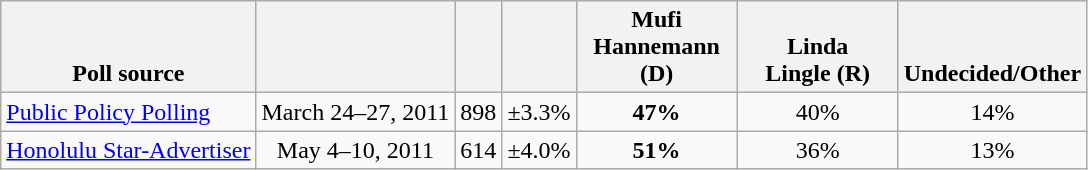<table class="wikitable" style="text-align:center">
<tr valign= bottom>
<th>Poll source</th>
<th></th>
<th></th>
<th></th>
<th style="width:100px;">Mufi<br>Hannemann (D)</th>
<th style="width:100px;">Linda<br>Lingle (R)</th>
<th>Undecided/Other</th>
</tr>
<tr>
<td align=left><a href='#'>Public Policy Polling</a></td>
<td>March 24–27, 2011</td>
<td>898</td>
<td>±3.3%</td>
<td><strong>47%</strong></td>
<td>40%</td>
<td>14%</td>
</tr>
<tr>
<td align=left><a href='#'>Honolulu Star-Advertiser</a></td>
<td>May 4–10, 2011</td>
<td>614</td>
<td>±4.0%</td>
<td><strong>51%</strong></td>
<td>36%</td>
<td>13%</td>
</tr>
</table>
